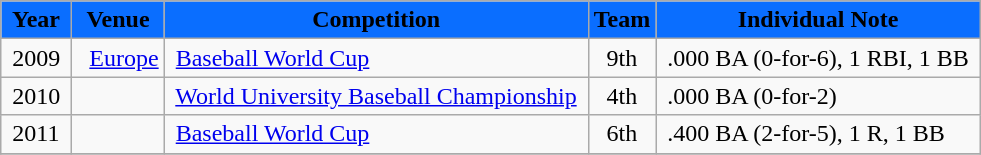<table class="wikitable">
<tr>
<th style="background:#0A6EFF"><span> Year </span></th>
<th style="background:#0A6EFF"><span>Venue</span></th>
<th style="background:#0A6EFF"><span>Competition</span></th>
<th style="background:#0A6EFF"><span>Team</span></th>
<th style="background:#0A6EFF"><span>Individual Note</span></th>
</tr>
<tr>
<td> 2009 </td>
<td>  <a href='#'>Europe</a></td>
<td> <a href='#'>Baseball World Cup</a></td>
<td style="text-align:center">9th</td>
<td> .000 BA (0-for-6), 1 RBI, 1 BB </td>
</tr>
<tr>
<td> 2010 </td>
<td> </td>
<td> <a href='#'>World University Baseball Championship</a> </td>
<td style="text-align:center">4th</td>
<td> .000 BA (0-for-2) </td>
</tr>
<tr>
<td> 2011 </td>
<td>  </td>
<td> <a href='#'>Baseball World Cup</a></td>
<td style="text-align:center">6th</td>
<td> .400 BA (2-for-5), 1 R, 1 BB </td>
</tr>
<tr>
</tr>
</table>
